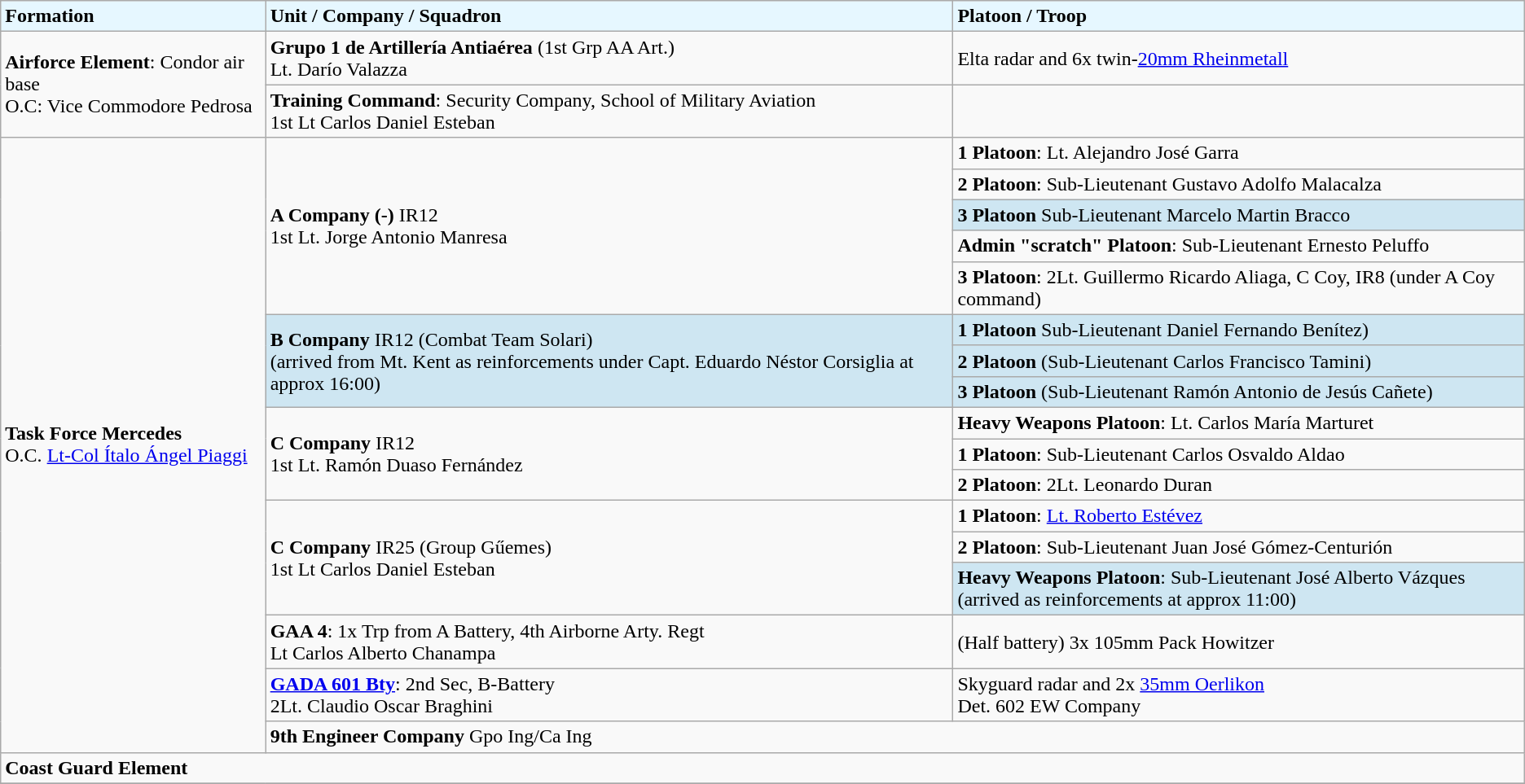<table class="wikitable">
<tr>
<td style="background:#E6F7FF;"><strong>Formation</strong></td>
<td , style="background:#E6F7FF;"><strong>Unit / Company / Squadron</strong></td>
<td , style="background:#E6F7FF;"><strong>Platoon / Troop</strong></td>
</tr>
<tr>
<td rowspan="2"><strong>Airforce Element</strong>: Condor air base <br>O.C: Vice Commodore Pedrosa</td>
<td><strong>Grupo 1 de Artillería Antiaérea</strong> (1st Grp AA Art.)<br>Lt. Darío Valazza</td>
<td>Elta radar and 6x twin-<a href='#'>20mm Rheinmetall</a></td>
</tr>
<tr>
<td><strong>Training Command</strong>: Security Company, School of Military Aviation<br>1st Lt Carlos Daniel Esteban</td>
<td></td>
</tr>
<tr>
<td rowspan="17"><strong>Task Force Mercedes</strong><br>O.C. <a href='#'>Lt-Col Ítalo Ángel Piaggi</a></td>
<td rowspan="5"><strong>A Company (-)</strong> IR12 <br>1st Lt. Jorge Antonio Manresa</td>
<td><strong>1 Platoon</strong>: Lt. Alejandro José Garra</td>
</tr>
<tr>
<td><strong>2 Platoon</strong>: Sub-Lieutenant Gustavo Adolfo Malacalza</td>
</tr>
<tr>
<td style="background:#CEE6F2;"><strong>3 Platoon</strong> Sub-Lieutenant Marcelo Martin Bracco</td>
</tr>
<tr>
<td><strong>Admin "scratch" Platoon</strong>: Sub-Lieutenant Ernesto Peluffo</td>
</tr>
<tr>
<td><strong>3 Platoon</strong>: 2Lt. Guillermo Ricardo Aliaga, C Coy, IR8 (under A Coy command)</td>
</tr>
<tr>
<td style="background:#CEE6F2;" rowspan="3"><strong>B Company</strong> IR12 (Combat Team Solari)<br>(arrived from Mt. Kent as reinforcements under Capt. Eduardo Néstor Corsiglia at approx 16:00)</td>
<td style="background:#CEE6F2;"><strong> 1 Platoon</strong> Sub-Lieutenant Daniel Fernando Benítez)</td>
</tr>
<tr>
<td style="background:#CEE6F2;"><strong>2 Platoon</strong> (Sub-Lieutenant Carlos Francisco Tamini)</td>
</tr>
<tr>
<td style="background:#CEE6F2;"><strong>3 Platoon</strong> (Sub-Lieutenant Ramón Antonio de Jesús Cañete)</td>
</tr>
<tr>
<td rowspan="3"><strong>C Company</strong> IR12 <br>1st Lt. Ramón Duaso Fernández</td>
<td><strong>Heavy Weapons Platoon</strong>: Lt. Carlos María Marturet</td>
</tr>
<tr>
<td><strong>1 Platoon</strong>: Sub-Lieutenant Carlos Osvaldo Aldao</td>
</tr>
<tr>
<td><strong>2 Platoon</strong>: 2Lt. Leonardo Duran</td>
</tr>
<tr>
<td rowspan="3"><strong>C Company</strong> IR25 (Group Gűemes)<br>1st Lt Carlos Daniel Esteban</td>
<td><strong>1 Platoon</strong>: <a href='#'>Lt. Roberto Estévez</a></td>
</tr>
<tr>
<td><strong>2 Platoon</strong>: Sub-Lieutenant Juan José Gómez-Centurión</td>
</tr>
<tr>
<td style="background:#CEE6F2;"><strong>Heavy Weapons Platoon</strong>: Sub-Lieutenant José Alberto Vázques<br>(arrived as reinforcements at approx 11:00)</td>
</tr>
<tr>
<td><strong>GAA 4</strong>: 1x Trp from A Battery, 4th Airborne Arty. Regt<br>Lt Carlos Alberto Chanampa</td>
<td>(Half battery) 3x 105mm Pack Howitzer</td>
</tr>
<tr>
<td><strong><a href='#'>GADA 601 Bty</a></strong>: 2nd Sec, B-Battery<br>2Lt. Claudio Oscar Braghini</td>
<td>Skyguard radar and 2x <a href='#'>35mm Oerlikon</a><br>Det. 602 EW Company</td>
</tr>
<tr>
<td colspan="2"><strong>9th Engineer Company</strong> Gpo Ing/Ca Ing</td>
</tr>
<tr>
<td colspan="3"><strong>Coast Guard Element</strong></td>
</tr>
<tr>
</tr>
</table>
